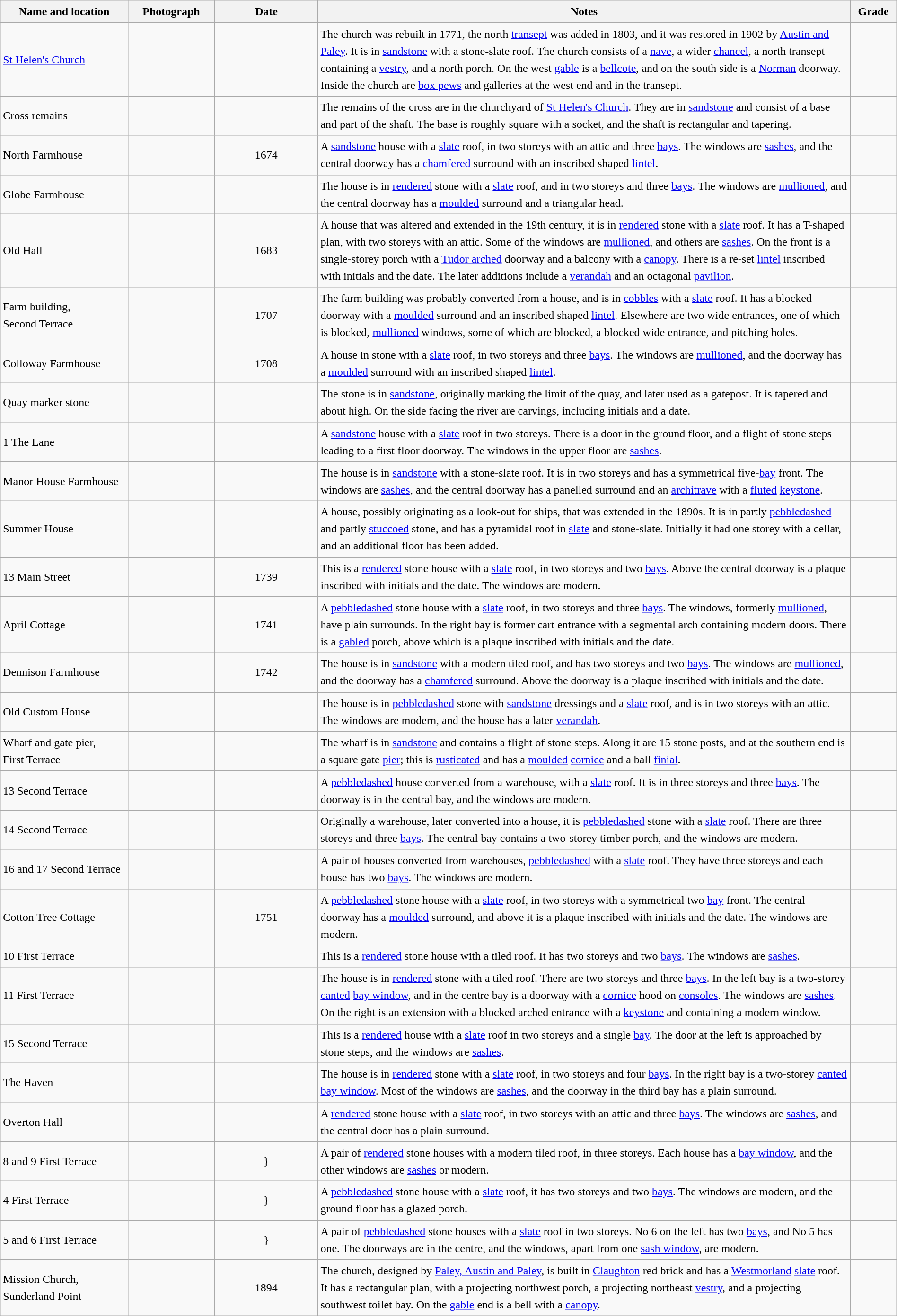<table class="wikitable sortable plainrowheaders" style="width:100%; border:0; text-align:left; line-height:150%;">
<tr>
<th scope="col"  style="width:150px">Name and location</th>
<th scope="col"  style="width:100px" class="unsortable">Photograph</th>
<th scope="col"  style="width:120px">Date</th>
<th scope="col"  style="width:650px" class="unsortable">Notes</th>
<th scope="col"  style="width:50px">Grade</th>
</tr>
<tr>
<td><a href='#'>St Helen's Church</a><br><small></small></td>
<td></td>
<td align="center"></td>
<td>The church was rebuilt in 1771, the north <a href='#'>transept</a> was added in 1803, and it was restored in 1902 by <a href='#'>Austin and Paley</a>.  It is in <a href='#'>sandstone</a> with a stone-slate roof.  The church consists of a <a href='#'>nave</a>, a wider <a href='#'>chancel</a>, a north transept containing a <a href='#'>vestry</a>, and a north porch.  On the west <a href='#'>gable</a> is a <a href='#'>bellcote</a>, and on the south side is a <a href='#'>Norman</a> doorway.  Inside the church are <a href='#'>box pews</a> and galleries at the west end and in the transept.</td>
<td align="center" ></td>
</tr>
<tr>
<td>Cross remains<br><small></small></td>
<td></td>
<td align="center"></td>
<td>The remains of the cross are in the churchyard of <a href='#'>St Helen's Church</a>.  They are in <a href='#'>sandstone</a> and consist of a base and part of the shaft.  The base is roughly square with a socket, and the shaft is rectangular and tapering.</td>
<td align="center" ></td>
</tr>
<tr>
<td>North Farmhouse<br><small></small></td>
<td></td>
<td align="center">1674</td>
<td>A <a href='#'>sandstone</a> house with a <a href='#'>slate</a> roof, in two storeys with an attic and three <a href='#'>bays</a>.  The windows are <a href='#'>sashes</a>, and the central doorway has a <a href='#'>chamfered</a> surround with an inscribed shaped <a href='#'>lintel</a>.</td>
<td align="center" ></td>
</tr>
<tr>
<td>Globe Farmhouse<br><small></small></td>
<td></td>
<td align="center"></td>
<td>The house is in <a href='#'>rendered</a> stone with a <a href='#'>slate</a> roof, and in two storeys and three <a href='#'>bays</a>.  The windows are <a href='#'>mullioned</a>, and the central doorway has a <a href='#'>moulded</a> surround and a triangular head.</td>
<td align="center" ></td>
</tr>
<tr>
<td>Old Hall<br><small></small></td>
<td></td>
<td align="center">1683</td>
<td>A house that was altered and extended in the 19th century, it is in <a href='#'>rendered</a> stone with a <a href='#'>slate</a> roof.  It has a T-shaped plan, with two storeys with an attic.  Some of the windows are <a href='#'>mullioned</a>, and others are <a href='#'>sashes</a>.  On the front is a single-storey porch with a <a href='#'>Tudor arched</a> doorway and a balcony with a <a href='#'>canopy</a>.  There is a re-set <a href='#'>lintel</a> inscribed with initials and the date.  The later additions include a <a href='#'>verandah</a> and an octagonal <a href='#'>pavilion</a>.</td>
<td align="center" ></td>
</tr>
<tr>
<td>Farm building,<br>Second Terrace<br><small></small></td>
<td></td>
<td align="center">1707</td>
<td>The farm building was probably converted from a house, and is in <a href='#'>cobbles</a> with a <a href='#'>slate</a> roof.  It has a blocked doorway with a <a href='#'>moulded</a> surround and an inscribed shaped <a href='#'>lintel</a>.  Elsewhere are two wide entrances, one of which is blocked, <a href='#'>mullioned</a> windows, some of which are blocked, a blocked wide entrance, and pitching holes.</td>
<td align="center" ></td>
</tr>
<tr>
<td>Colloway Farmhouse<br><small></small></td>
<td></td>
<td align="center">1708</td>
<td>A house in stone with a <a href='#'>slate</a> roof, in two storeys and three <a href='#'>bays</a>.  The windows are <a href='#'>mullioned</a>, and the doorway has a <a href='#'>moulded</a> surround with an inscribed shaped <a href='#'>lintel</a>.</td>
<td align="center" ></td>
</tr>
<tr>
<td>Quay marker stone<br><small></small></td>
<td></td>
<td align="center"></td>
<td>The stone is in <a href='#'>sandstone</a>, originally marking the limit of the quay, and later used as a gatepost.  It is tapered and about  high.  On the side facing the river are carvings, including initials and a date.</td>
<td align="center" ></td>
</tr>
<tr>
<td>1 The Lane<br><small></small></td>
<td></td>
<td align="center"></td>
<td>A <a href='#'>sandstone</a> house with a <a href='#'>slate</a> roof in two storeys.  There is a door in the ground floor, and a flight of stone steps leading to a first floor doorway.  The windows in the upper floor are <a href='#'>sashes</a>.</td>
<td align="center" ></td>
</tr>
<tr>
<td>Manor House Farmhouse<br><small></small></td>
<td></td>
<td align="center"></td>
<td>The house is in <a href='#'>sandstone</a> with a stone-slate roof.  It is in two storeys and has a symmetrical five-<a href='#'>bay</a> front.  The windows are <a href='#'>sashes</a>, and the central doorway has a panelled surround and an <a href='#'>architrave</a> with a <a href='#'>fluted</a> <a href='#'>keystone</a>.</td>
<td align="center" ></td>
</tr>
<tr>
<td>Summer House<br><small></small></td>
<td></td>
<td align="center"></td>
<td>A house, possibly originating as a look-out for ships, that was extended in the 1890s.  It is in partly <a href='#'>pebbledashed</a> and partly <a href='#'>stuccoed</a> stone, and has a pyramidal roof in <a href='#'>slate</a> and stone-slate.  Initially it had one storey with a cellar, and an additional floor has been added.</td>
<td align="center" ></td>
</tr>
<tr>
<td>13 Main Street<br><small></small></td>
<td></td>
<td align="center">1739</td>
<td>This is a <a href='#'>rendered</a> stone house with a <a href='#'>slate</a> roof, in two storeys and two <a href='#'>bays</a>.  Above the central doorway is a plaque inscribed with initials and the date.  The windows are modern.</td>
<td align="center" ></td>
</tr>
<tr>
<td>April Cottage<br><small></small></td>
<td></td>
<td align="center">1741</td>
<td>A <a href='#'>pebbledashed</a> stone house with a <a href='#'>slate</a> roof, in two storeys and three <a href='#'>bays</a>.  The windows, formerly <a href='#'>mullioned</a>, have plain surrounds.  In the right bay is former cart entrance with a segmental arch containing modern doors.  There is a <a href='#'>gabled</a> porch, above which is a plaque inscribed with initials and the date.</td>
<td align="center" ></td>
</tr>
<tr>
<td>Dennison Farmhouse<br><small></small></td>
<td></td>
<td align="center">1742</td>
<td>The house is in <a href='#'>sandstone</a> with a modern tiled roof, and has two storeys and two <a href='#'>bays</a>.  The windows are <a href='#'>mullioned</a>, and the doorway has a <a href='#'>chamfered</a> surround.  Above the doorway is a plaque inscribed with initials and the date.</td>
<td align="center" ></td>
</tr>
<tr>
<td>Old Custom House<br><small></small></td>
<td></td>
<td align="center"></td>
<td>The house is in <a href='#'>pebbledashed</a> stone with <a href='#'>sandstone</a> dressings and a <a href='#'>slate</a> roof, and is in two storeys with an attic.  The windows are modern, and the house has a later <a href='#'>verandah</a>.</td>
<td align="center" ></td>
</tr>
<tr>
<td>Wharf and gate pier,<br>First Terrace<br><small></small></td>
<td></td>
<td align="center"></td>
<td>The wharf is in <a href='#'>sandstone</a> and contains a flight of stone steps.  Along it are 15 stone posts, and at the southern end is a square gate <a href='#'>pier</a>; this is <a href='#'>rusticated</a> and has a <a href='#'>moulded</a> <a href='#'>cornice</a> and a ball <a href='#'>finial</a>.</td>
<td align="center" ></td>
</tr>
<tr>
<td>13 Second Terrace<br><small></small></td>
<td></td>
<td align="center"></td>
<td>A <a href='#'>pebbledashed</a> house converted from a warehouse, with a <a href='#'>slate</a> roof.  It is in three storeys and three <a href='#'>bays</a>.  The doorway is in the central bay, and the windows are modern.</td>
<td align="center" ></td>
</tr>
<tr>
<td>14 Second Terrace<br><small></small></td>
<td></td>
<td align="center"></td>
<td>Originally a warehouse, later converted into a house, it is <a href='#'>pebbledashed</a> stone with a <a href='#'>slate</a> roof.  There are three storeys and three <a href='#'>bays</a>. The central bay contains a two-storey timber porch, and the windows are modern.</td>
<td align="center" ></td>
</tr>
<tr>
<td>16 and 17 Second Terrace<br><small></small></td>
<td></td>
<td align="center"></td>
<td>A pair of houses converted from warehouses, <a href='#'>pebbledashed</a> with a <a href='#'>slate</a> roof.  They have three storeys and each house has two <a href='#'>bays</a>.  The windows are modern.</td>
<td align="center" ></td>
</tr>
<tr>
<td>Cotton Tree Cottage<br><small></small></td>
<td></td>
<td align="center">1751</td>
<td>A <a href='#'>pebbledashed</a> stone house with a <a href='#'>slate</a> roof, in two storeys with a symmetrical two <a href='#'>bay</a> front.  The central doorway has a <a href='#'>moulded</a> surround, and above it is a plaque inscribed with initials and the date. The windows are modern.</td>
<td align="center" ></td>
</tr>
<tr>
<td>10 First Terrace<br><small></small></td>
<td></td>
<td align="center"></td>
<td>This is a <a href='#'>rendered</a> stone house with a tiled roof.  It has two storeys and two <a href='#'>bays</a>.  The windows are <a href='#'>sashes</a>.</td>
<td align="center" ></td>
</tr>
<tr>
<td>11 First Terrace<br><small></small></td>
<td></td>
<td align="center"></td>
<td>The house is in <a href='#'>rendered</a> stone with a tiled roof.  There are two storeys and three <a href='#'>bays</a>.  In the left bay is a two-storey <a href='#'>canted</a> <a href='#'>bay window</a>, and in the centre bay is a doorway with a <a href='#'>cornice</a> hood on <a href='#'>consoles</a>.  The windows are <a href='#'>sashes</a>.  On the right is an extension with a blocked arched entrance with a <a href='#'>keystone</a> and containing a modern window.</td>
<td align="center" ></td>
</tr>
<tr>
<td>15 Second Terrace<br><small></small></td>
<td></td>
<td align="center"></td>
<td>This is a <a href='#'>rendered</a> house with a <a href='#'>slate</a> roof in two storeys and a single <a href='#'>bay</a>.  The door at the left is approached by stone steps, and the windows are <a href='#'>sashes</a>.</td>
<td align="center" ></td>
</tr>
<tr>
<td>The Haven<br><small></small></td>
<td></td>
<td align="center"></td>
<td>The house is in <a href='#'>rendered</a> stone with a <a href='#'>slate</a> roof, in two storeys and four <a href='#'>bays</a>.  In the right bay is a two-storey <a href='#'>canted</a> <a href='#'>bay window</a>.  Most of the windows are <a href='#'>sashes</a>, and the doorway in the third bay has a plain surround.</td>
<td align="center" ></td>
</tr>
<tr>
<td>Overton Hall<br><small></small></td>
<td></td>
<td align="center"></td>
<td>A <a href='#'>rendered</a> stone house with a <a href='#'>slate</a> roof, in two storeys with an attic and three <a href='#'>bays</a>.  The windows are <a href='#'>sashes</a>, and the central door has a plain surround.</td>
<td align="center" ></td>
</tr>
<tr>
<td>8 and 9 First Terrace<br><small></small></td>
<td></td>
<td align="center">}</td>
<td>A pair of <a href='#'>rendered</a> stone houses with a modern tiled roof, in three storeys.  Each house has a <a href='#'>bay window</a>, and the other windows are <a href='#'>sashes</a> or modern.</td>
<td align="center" ></td>
</tr>
<tr>
<td>4 First Terrace<br><small></small></td>
<td></td>
<td align="center">}</td>
<td>A <a href='#'>pebbledashed</a> stone house with a <a href='#'>slate</a> roof, it has two storeys and two <a href='#'>bays</a>.  The windows are modern, and the ground floor has a glazed porch.</td>
<td align="center" ></td>
</tr>
<tr>
<td>5 and 6 First Terrace<br><small></small></td>
<td></td>
<td align="center">}</td>
<td>A pair of <a href='#'>pebbledashed</a> stone houses with a <a href='#'>slate</a> roof in two storeys.  No 6 on the left has two <a href='#'>bays</a>, and No 5 has one.  The doorways are in the centre, and the windows, apart from one <a href='#'>sash window</a>, are modern.</td>
<td align="center" ></td>
</tr>
<tr>
<td>Mission Church, Sunderland Point<br><small></small></td>
<td></td>
<td align="center">1894</td>
<td>The church, designed by <a href='#'>Paley, Austin and Paley</a>, is built in <a href='#'>Claughton</a> red brick and has a <a href='#'>Westmorland</a> <a href='#'>slate</a> roof.  It has a rectangular plan, with a projecting northwest porch, a projecting northeast <a href='#'>vestry</a>, and a projecting southwest toilet bay.  On the <a href='#'>gable</a> end is a bell with a <a href='#'>canopy</a>.</td>
<td align="center" ></td>
</tr>
<tr>
</tr>
</table>
